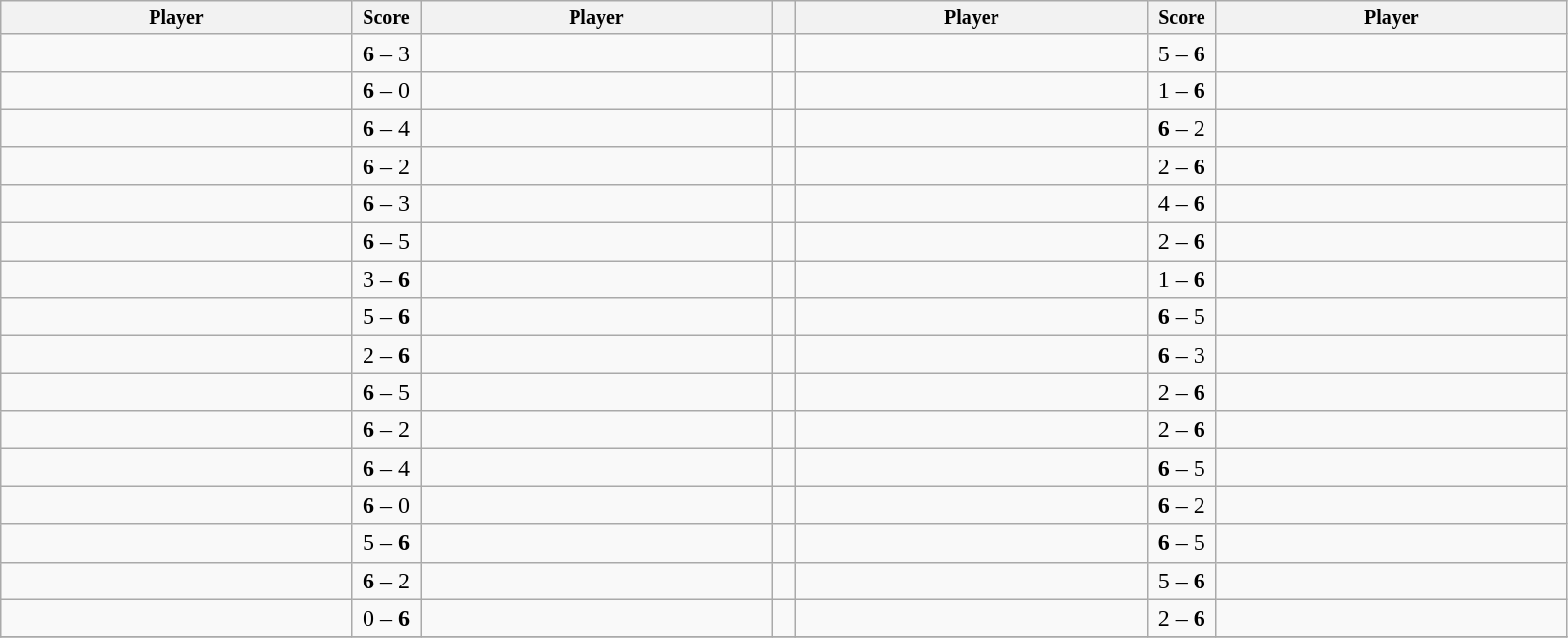<table class="wikitable">
<tr style="font-size:10pt;font-weight:bold">
<th width=230>Player</th>
<th width=40>Score</th>
<th width=230>Player</th>
<th width=10></th>
<th width=230>Player</th>
<th width=40>Score</th>
<th width=230>Player</th>
</tr>
<tr>
<td></td>
<td align=center><strong>6</strong> – 3</td>
<td></td>
<td></td>
<td></td>
<td align=center>5 – <strong>6</strong></td>
<td></td>
</tr>
<tr>
<td></td>
<td align=center><strong>6</strong> – 0</td>
<td></td>
<td></td>
<td></td>
<td align=center>1 – <strong>6</strong></td>
<td></td>
</tr>
<tr>
<td></td>
<td align=center><strong>6</strong> – 4</td>
<td></td>
<td></td>
<td></td>
<td align=center><strong>6</strong> – 2</td>
<td></td>
</tr>
<tr>
<td></td>
<td align=center><strong>6</strong> – 2</td>
<td></td>
<td></td>
<td></td>
<td align=center>2 – <strong>6</strong></td>
<td></td>
</tr>
<tr>
<td></td>
<td align=center><strong>6</strong> – 3</td>
<td></td>
<td></td>
<td></td>
<td align=center>4 – <strong>6</strong></td>
<td></td>
</tr>
<tr>
<td></td>
<td align=center><strong>6</strong> – 5</td>
<td></td>
<td></td>
<td></td>
<td align=center>2 – <strong>6</strong></td>
<td></td>
</tr>
<tr>
<td></td>
<td align=center>3 – <strong>6</strong></td>
<td></td>
<td></td>
<td></td>
<td align=center>1 – <strong>6</strong></td>
<td></td>
</tr>
<tr>
<td></td>
<td align=center>5 – <strong>6</strong></td>
<td></td>
<td></td>
<td></td>
<td align=center><strong>6</strong> – 5</td>
<td></td>
</tr>
<tr>
<td></td>
<td align=center>2 – <strong>6</strong></td>
<td></td>
<td></td>
<td></td>
<td align=center><strong>6</strong> – 3</td>
<td></td>
</tr>
<tr>
<td></td>
<td align=center><strong>6</strong> – 5</td>
<td></td>
<td></td>
<td></td>
<td align=center>2 – <strong>6</strong></td>
<td></td>
</tr>
<tr>
<td></td>
<td align=center><strong>6</strong> – 2</td>
<td></td>
<td></td>
<td></td>
<td align=center>2 – <strong>6</strong></td>
<td></td>
</tr>
<tr>
<td></td>
<td align=center><strong>6</strong> – 4</td>
<td></td>
<td></td>
<td></td>
<td align=center><strong>6</strong> – 5</td>
<td></td>
</tr>
<tr>
<td></td>
<td align=center><strong>6</strong> – 0</td>
<td></td>
<td></td>
<td></td>
<td align=center><strong>6</strong> – 2</td>
<td></td>
</tr>
<tr>
<td></td>
<td align=center>5 – <strong>6</strong></td>
<td></td>
<td></td>
<td></td>
<td align=center><strong>6</strong> – 5</td>
<td></td>
</tr>
<tr>
<td></td>
<td align=center><strong>6</strong> – 2</td>
<td></td>
<td></td>
<td></td>
<td align=center>5 – <strong>6</strong></td>
<td></td>
</tr>
<tr>
<td></td>
<td align=center>0 – <strong>6</strong></td>
<td></td>
<td></td>
<td></td>
<td align=center>2 – <strong>6</strong></td>
<td></td>
</tr>
<tr>
</tr>
</table>
